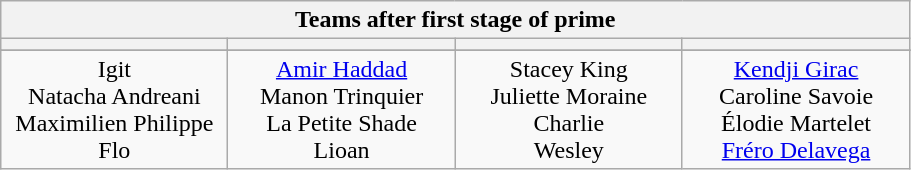<table class="wikitable" text=align:center>
<tr>
<th colspan=4 style="width:95%;">Teams after first stage of prime</th>
</tr>
<tr>
<th style="width:23%;" scope="col"></th>
<th style="width:23%;" scope="col"></th>
<th style="width:23%;" scope="col"></th>
<th style="width:23%;" scope="col"></th>
</tr>
<tr>
</tr>
<tr align="center" valign="top">
<td>Igit<br>Natacha Andreani<br>Maximilien Philippe<br>Flo</td>
<td><a href='#'>Amir Haddad</a><br>Manon Trinquier<br>La Petite Shade<br>Lioan</td>
<td>Stacey King<br>Juliette Moraine<br>Charlie<br>Wesley</td>
<td><a href='#'>Kendji Girac</a><br>Caroline Savoie<br>Élodie Martelet<br><a href='#'>Fréro Delavega</a></td>
</tr>
</table>
